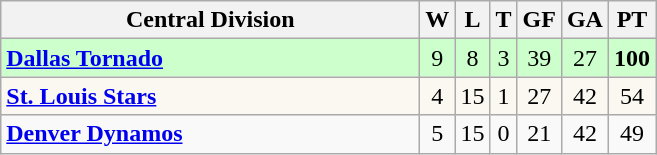<table class="wikitable" style="text-align:center">
<tr>
<th style="width:17em">Central Division</th>
<th>W</th>
<th>L</th>
<th>T</th>
<th>GF</th>
<th>GA</th>
<th>PT</th>
</tr>
<tr align=center bgcolor=#ccffcc>
<td align=left><strong><a href='#'>Dallas Tornado</a></strong></td>
<td>9</td>
<td>8</td>
<td>3</td>
<td>39</td>
<td>27</td>
<td><strong>100</strong></td>
</tr>
<tr align=center bgcolor=#FAF8F0>
<td align=left><strong><a href='#'>St. Louis Stars</a></strong></td>
<td>4</td>
<td>15</td>
<td>1</td>
<td>27</td>
<td>42</td>
<td>54</td>
</tr>
<tr align=center>
<td align=left><strong><a href='#'>Denver Dynamos</a></strong></td>
<td>5</td>
<td>15</td>
<td>0</td>
<td>21</td>
<td>42</td>
<td>49</td>
</tr>
</table>
